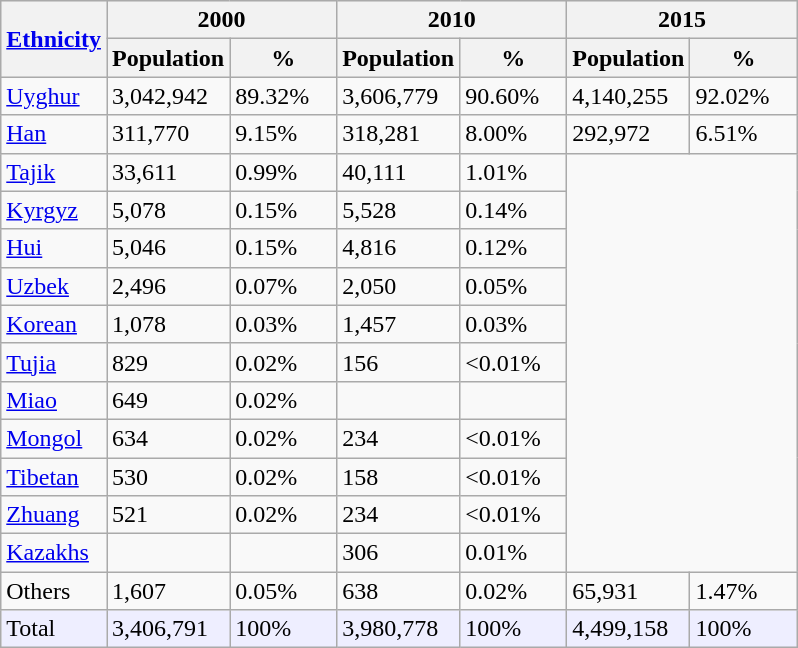<table class="wikitable">
<tr style="background:#eee;">
<th rowspan="2"><a href='#'>Ethnicity</a></th>
<th colspan="2">2000</th>
<th colspan="2">2010</th>
<th colspan="2">2015</th>
</tr>
<tr style="background:#eee;">
<th>Population</th>
<th style="width:4em;">%</th>
<th>Population</th>
<th style="width:4em;">%</th>
<th>Population</th>
<th style="width:4em;">%</th>
</tr>
<tr>
<td><a href='#'>Uyghur</a></td>
<td>3,042,942</td>
<td>89.32%</td>
<td>3,606,779</td>
<td>90.60%</td>
<td>4,140,255</td>
<td>92.02%</td>
</tr>
<tr>
<td><a href='#'>Han</a></td>
<td>311,770</td>
<td>9.15%</td>
<td>318,281</td>
<td>8.00%</td>
<td>292,972</td>
<td>6.51%</td>
</tr>
<tr>
<td><a href='#'>Tajik</a></td>
<td>33,611</td>
<td>0.99%</td>
<td>40,111</td>
<td>1.01%</td>
</tr>
<tr>
<td><a href='#'>Kyrgyz</a></td>
<td>5,078</td>
<td>0.15%</td>
<td>5,528</td>
<td>0.14%</td>
</tr>
<tr>
<td><a href='#'>Hui</a></td>
<td>5,046</td>
<td>0.15%</td>
<td>4,816</td>
<td>0.12%</td>
</tr>
<tr>
<td><a href='#'>Uzbek</a></td>
<td>2,496</td>
<td>0.07%</td>
<td>2,050</td>
<td>0.05%</td>
</tr>
<tr>
<td><a href='#'>Korean</a></td>
<td>1,078</td>
<td>0.03%</td>
<td>1,457</td>
<td>0.03%</td>
</tr>
<tr>
<td><a href='#'>Tujia</a></td>
<td>829</td>
<td>0.02%</td>
<td>156</td>
<td><0.01%</td>
</tr>
<tr>
<td><a href='#'>Miao</a></td>
<td>649</td>
<td>0.02%</td>
<td></td>
<td></td>
</tr>
<tr>
<td><a href='#'>Mongol</a></td>
<td>634</td>
<td>0.02%</td>
<td>234</td>
<td><0.01%</td>
</tr>
<tr>
<td><a href='#'>Tibetan</a></td>
<td>530</td>
<td>0.02%</td>
<td>158</td>
<td><0.01%</td>
</tr>
<tr>
<td><a href='#'>Zhuang</a></td>
<td>521</td>
<td>0.02%</td>
<td>234</td>
<td><0.01%</td>
</tr>
<tr>
<td><a href='#'>Kazakhs</a></td>
<td></td>
<td></td>
<td>306</td>
<td>0.01%</td>
</tr>
<tr>
<td>Others</td>
<td>1,607</td>
<td>0.05%</td>
<td>638</td>
<td>0.02%</td>
<td>65,931</td>
<td>1.47%</td>
</tr>
<tr style="background:#EEF">
<td>Total</td>
<td>3,406,791</td>
<td>100%</td>
<td>3,980,778</td>
<td>100%</td>
<td>4,499,158</td>
<td>100%</td>
</tr>
</table>
